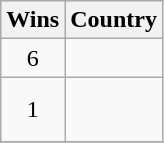<table class="wikitable">
<tr>
<th>Wins</th>
<th>Country</th>
</tr>
<tr>
<td style="text-align:center;">6</td>
<td></td>
</tr>
<tr>
<td style="text-align:center;">1</td>
<td><br><br></td>
</tr>
<tr>
</tr>
</table>
